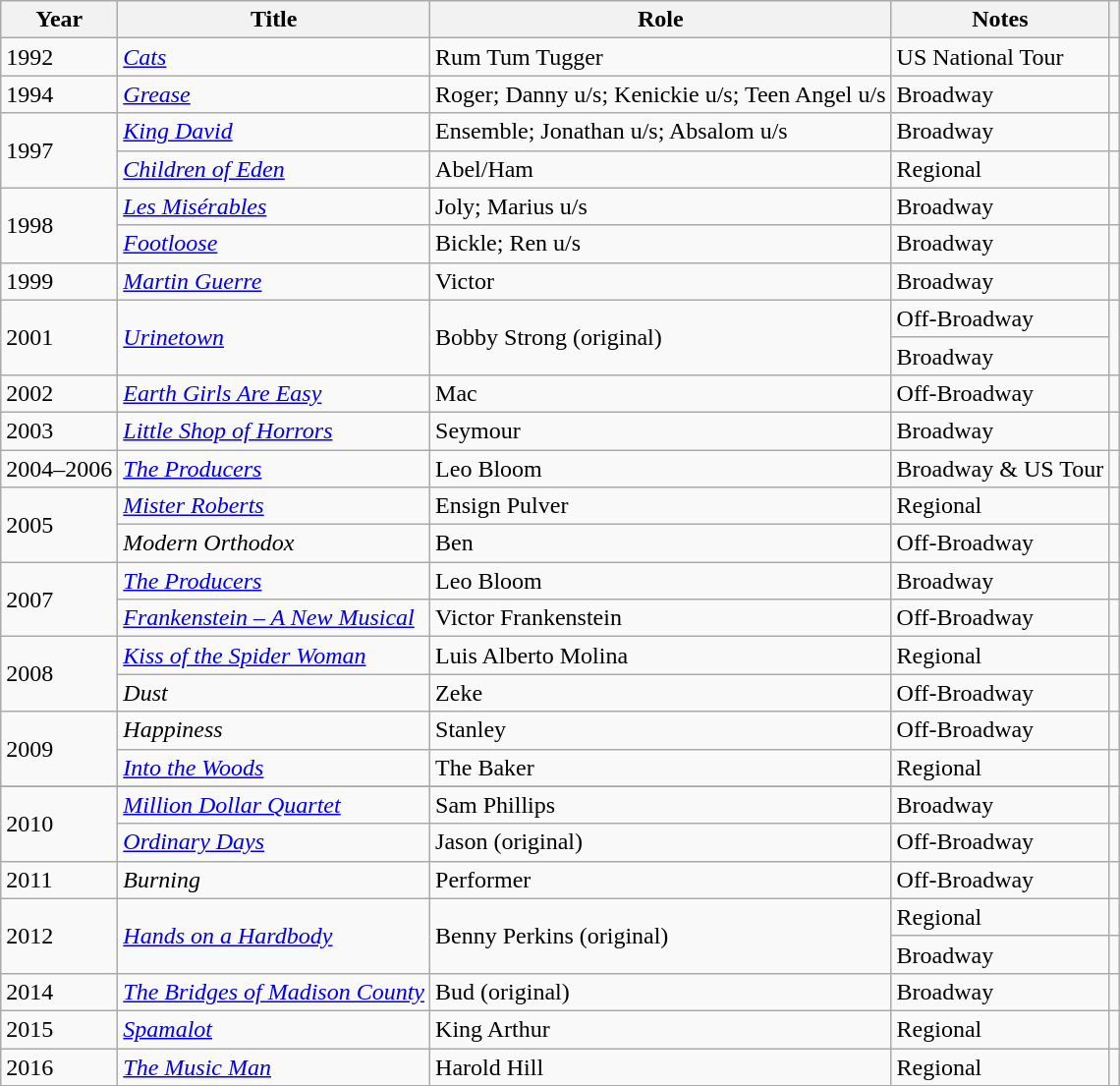<table class="wikitable sortable">
<tr>
<th>Year</th>
<th>Title</th>
<th>Role</th>
<th>Notes</th>
<th></th>
</tr>
<tr>
<td>1992</td>
<td><em><a href='#'>Cats</a></em></td>
<td>Rum Tum Tugger</td>
<td>US National Tour</td>
<td></td>
</tr>
<tr>
<td>1994</td>
<td><em><a href='#'>Grease</a></em></td>
<td>Roger; Danny u/s; Kenickie u/s; Teen Angel u/s</td>
<td>Broadway</td>
<td></td>
</tr>
<tr>
<td rowspan="2">1997</td>
<td><em><a href='#'>King David</a></em></td>
<td>Ensemble; Jonathan u/s; Absalom u/s</td>
<td>Broadway</td>
<td></td>
</tr>
<tr>
<td><em><a href='#'>Children of Eden</a></em></td>
<td>Abel/Ham</td>
<td>Regional</td>
<td></td>
</tr>
<tr>
<td rowspan="2">1998</td>
<td><em><a href='#'>Les Misérables</a></em></td>
<td>Joly; Marius u/s</td>
<td>Broadway</td>
<td></td>
</tr>
<tr>
<td><em><a href='#'>Footloose</a></em></td>
<td>Bickle; Ren u/s</td>
<td>Broadway</td>
<td></td>
</tr>
<tr>
<td>1999</td>
<td><em><a href='#'>Martin Guerre</a></em></td>
<td>Victor</td>
<td>Broadway</td>
<td></td>
</tr>
<tr>
<td rowspan="2">2001</td>
<td rowspan="2"><em><a href='#'>Urinetown</a></em></td>
<td rowspan="2">Bobby Strong (original)</td>
<td>Off-Broadway</td>
<td rowspan="2"></td>
</tr>
<tr>
<td>Broadway</td>
</tr>
<tr>
<td>2002</td>
<td><em><a href='#'>Earth Girls Are Easy</a></em></td>
<td>Mac</td>
<td>Off-Broadway</td>
<td></td>
</tr>
<tr>
<td>2003</td>
<td><em><a href='#'>Little Shop of Horrors</a></em></td>
<td>Seymour</td>
<td>Broadway</td>
<td></td>
</tr>
<tr>
<td>2004–2006</td>
<td><em><a href='#'>The Producers</a></em></td>
<td>Leo Bloom</td>
<td>Broadway & US Tour</td>
<td></td>
</tr>
<tr>
<td rowspan="2">2005</td>
<td><em><a href='#'>Mister Roberts</a></em></td>
<td>Ensign Pulver</td>
<td>Regional</td>
<td></td>
</tr>
<tr>
<td><em>Modern Orthodox</em></td>
<td>Ben</td>
<td>Off-Broadway</td>
<td></td>
</tr>
<tr>
<td rowspan="2">2007</td>
<td><em><a href='#'>The Producers</a></em></td>
<td>Leo Bloom</td>
<td>Broadway</td>
<td></td>
</tr>
<tr>
<td><em><a href='#'>Frankenstein – A New Musical</a></em></td>
<td>Victor Frankenstein</td>
<td>Off-Broadway</td>
<td></td>
</tr>
<tr>
<td rowspan="2">2008</td>
<td><em><a href='#'>Kiss of the Spider Woman</a></em></td>
<td>Luis Alberto Molina</td>
<td>Regional</td>
<td></td>
</tr>
<tr>
<td><em>Dust</em></td>
<td>Zeke</td>
<td>Off-Broadway</td>
<td></td>
</tr>
<tr>
<td rowspan=2>2009</td>
<td><em>Happiness</em></td>
<td>Stanley</td>
<td>Off-Broadway</td>
<td></td>
</tr>
<tr>
<td><em><a href='#'>Into the Woods</a></em></td>
<td>The Baker</td>
<td>Regional</td>
<td></td>
</tr>
<tr>
</tr>
<tr>
<td rowspan="2">2010</td>
<td><em><a href='#'>Million Dollar Quartet</a></em></td>
<td>Sam Phillips</td>
<td>Broadway</td>
<td></td>
</tr>
<tr>
<td><em><a href='#'>Ordinary Days</a></em></td>
<td>Jason (original)</td>
<td>Off-Broadway</td>
<td></td>
</tr>
<tr>
<td>2011</td>
<td><em>Burning</em></td>
<td>Performer</td>
<td>Off-Broadway</td>
<td></td>
</tr>
<tr>
<td rowspan="2">2012</td>
<td rowspan="2"><em><a href='#'>Hands on a Hardbody</a></em></td>
<td rowspan="2">Benny Perkins (original)</td>
<td>Regional</td>
<td></td>
</tr>
<tr>
<td>Broadway</td>
<td></td>
</tr>
<tr>
<td>2014</td>
<td><em><a href='#'>The Bridges of Madison County</a></em></td>
<td>Bud (original)</td>
<td>Broadway</td>
<td></td>
</tr>
<tr>
<td>2015</td>
<td><em><a href='#'>Spamalot</a></em></td>
<td>King Arthur</td>
<td>Regional</td>
<td></td>
</tr>
<tr>
<td>2016</td>
<td><em><a href='#'>The Music Man</a></em></td>
<td>Harold Hill</td>
<td>Regional</td>
<td></td>
</tr>
</table>
